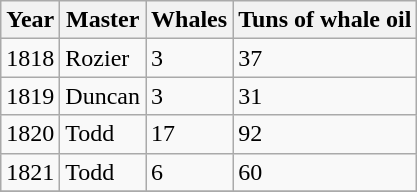<table class="sortable wikitable">
<tr>
<th>Year</th>
<th>Master</th>
<th>Whales</th>
<th>Tuns of whale oil</th>
</tr>
<tr>
<td>1818</td>
<td>Rozier</td>
<td>3</td>
<td>37</td>
</tr>
<tr>
<td>1819</td>
<td>Duncan</td>
<td>3</td>
<td>31</td>
</tr>
<tr>
<td>1820</td>
<td>Todd</td>
<td>17</td>
<td>92</td>
</tr>
<tr>
<td>1821</td>
<td>Todd</td>
<td>6</td>
<td>60</td>
</tr>
<tr>
</tr>
</table>
